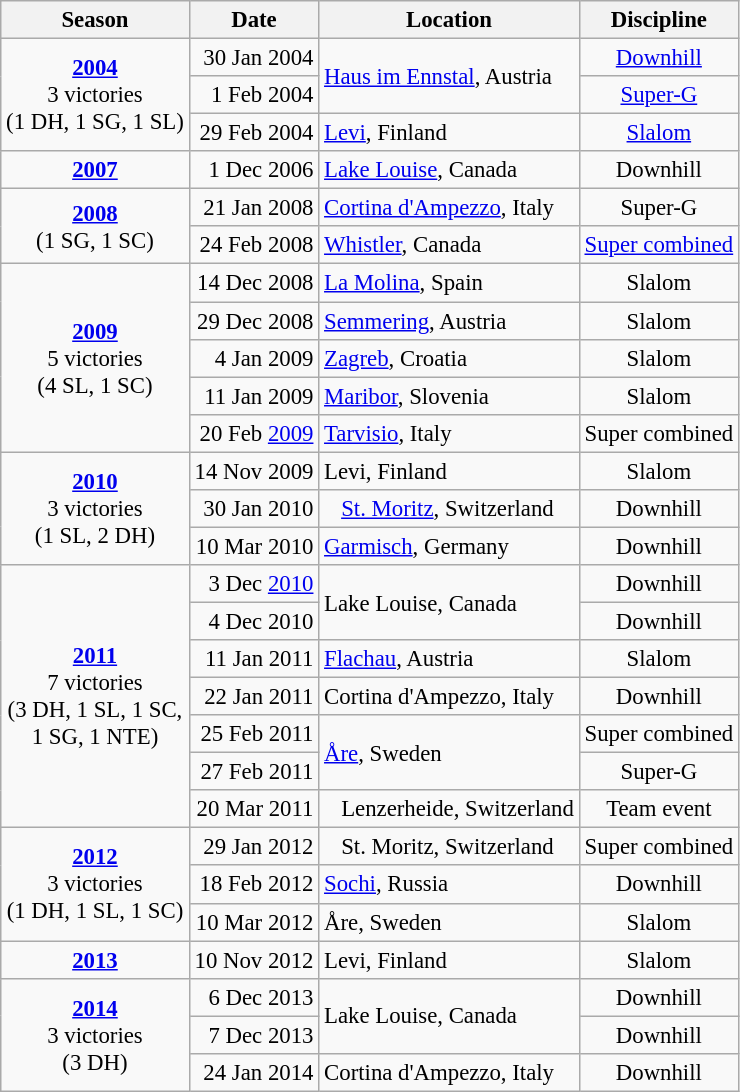<table class="wikitable" style="text-align:center; font-size:95%;">
<tr>
<th>Season</th>
<th>Date</th>
<th>Location</th>
<th>Discipline</th>
</tr>
<tr>
<td rowspan=3><strong><a href='#'>2004</a></strong><br>3 victories<br>(1 DH, 1 SG, 1 SL)</td>
<td align=right>30 Jan 2004</td>
<td align=left rowspan=2> <a href='#'>Haus im Ennstal</a>, Austria</td>
<td><a href='#'>Downhill</a></td>
</tr>
<tr>
<td align=right>1 Feb 2004</td>
<td><a href='#'>Super-G</a></td>
</tr>
<tr>
<td align=right>29 Feb 2004</td>
<td align=left> <a href='#'>Levi</a>, Finland</td>
<td><a href='#'>Slalom</a></td>
</tr>
<tr>
<td><strong><a href='#'>2007</a></strong></td>
<td align=right>1 Dec 2006</td>
<td align=left> <a href='#'>Lake Louise</a>, Canada</td>
<td>Downhill</td>
</tr>
<tr>
<td rowspan=2><strong><a href='#'>2008</a></strong><br>(1 SG, 1 SC)</td>
<td align=right>21 Jan 2008</td>
<td align=left> <a href='#'>Cortina d'Ampezzo</a>, Italy</td>
<td>Super-G</td>
</tr>
<tr>
<td align=right>24 Feb 2008</td>
<td align=left> <a href='#'>Whistler</a>, Canada</td>
<td><a href='#'>Super combined</a></td>
</tr>
<tr>
<td rowspan=5><strong><a href='#'>2009</a></strong><br>5 victories<br>(4 SL, 1 SC)</td>
<td align=right>14 Dec 2008</td>
<td align=left> <a href='#'>La Molina</a>, Spain</td>
<td>Slalom</td>
</tr>
<tr>
<td align=right>29 Dec 2008</td>
<td align=left> <a href='#'>Semmering</a>, Austria</td>
<td align=center>Slalom</td>
</tr>
<tr>
<td align=right>4 Jan 2009</td>
<td align=left> <a href='#'>Zagreb</a>, Croatia</td>
<td align=center>Slalom</td>
</tr>
<tr>
<td align=right>11 Jan 2009</td>
<td align=left> <a href='#'>Maribor</a>, Slovenia</td>
<td align=center>Slalom</td>
</tr>
<tr>
<td align=right>20 Feb <a href='#'>2009</a></td>
<td align=left> <a href='#'>Tarvisio</a>, Italy</td>
<td align=center>Super combined</td>
</tr>
<tr>
<td rowspan=3><strong><a href='#'>2010</a></strong><br>3 victories<br>(1 SL, 2 DH)</td>
<td align=right>14 Nov 2009</td>
<td align=left> Levi, Finland</td>
<td>Slalom</td>
</tr>
<tr>
<td align=right>30 Jan 2010</td>
<td align=left>   <a href='#'>St. Moritz</a>, Switzerland</td>
<td>Downhill</td>
</tr>
<tr>
<td align=right>10 Mar 2010</td>
<td align=left> <a href='#'>Garmisch</a>, Germany</td>
<td>Downhill</td>
</tr>
<tr>
<td rowspan=7><strong><a href='#'>2011</a></strong><br>7 victories<br>(3 DH, 1 SL, 1 SC,<br>1 SG, 1 NTE)</td>
<td align=right>3 Dec <a href='#'>2010</a></td>
<td rowspan=2 align=left> Lake Louise, Canada</td>
<td>Downhill</td>
</tr>
<tr>
<td align=right>4 Dec 2010</td>
<td>Downhill</td>
</tr>
<tr>
<td align=right>11 Jan 2011</td>
<td align=left> <a href='#'>Flachau</a>, Austria</td>
<td>Slalom</td>
</tr>
<tr>
<td align=right>22 Jan 2011</td>
<td align=left> Cortina d'Ampezzo, Italy</td>
<td>Downhill</td>
</tr>
<tr>
<td align=right>25 Feb 2011</td>
<td rowspan=2 align=left> <a href='#'>Åre</a>, Sweden</td>
<td>Super combined</td>
</tr>
<tr>
<td align=right>27 Feb 2011</td>
<td>Super-G</td>
</tr>
<tr>
<td align=right>20 Mar 2011</td>
<td align=left>   Lenzerheide, Switzerland</td>
<td>Team event</td>
</tr>
<tr>
<td rowspan=3><strong><a href='#'>2012</a></strong><br>3 victories<br>(1 DH, 1 SL, 1 SC)</td>
<td align=right>29 Jan 2012</td>
<td align=left>   St. Moritz, Switzerland</td>
<td>Super combined</td>
</tr>
<tr>
<td align=right>18 Feb 2012</td>
<td align=left> <a href='#'>Sochi</a>, Russia</td>
<td>Downhill</td>
</tr>
<tr>
<td align=right>10 Mar 2012</td>
<td align=left> Åre, Sweden</td>
<td>Slalom</td>
</tr>
<tr>
<td><strong><a href='#'>2013</a></strong></td>
<td align=right>10 Nov 2012</td>
<td align=left> Levi, Finland</td>
<td>Slalom</td>
</tr>
<tr>
<td rowspan=3><strong><a href='#'>2014</a></strong><br>3 victories<br>(3 DH)</td>
<td align=right>6 Dec 2013</td>
<td rowspan=2 align=left> Lake Louise, Canada</td>
<td>Downhill</td>
</tr>
<tr>
<td align=right>7 Dec 2013</td>
<td>Downhill</td>
</tr>
<tr>
<td align=right>24 Jan 2014</td>
<td align=left> Cortina d'Ampezzo, Italy</td>
<td>Downhill</td>
</tr>
</table>
